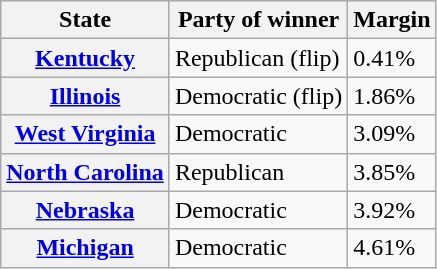<table class="wikitable sortable">
<tr>
<th>State</th>
<th>Party of winner</th>
<th>Margin</th>
</tr>
<tr>
<th><a href='#'>Kentucky</a></th>
<td data-sort-value=.5 >Republican (flip)</td>
<td>0.41%</td>
</tr>
<tr>
<th><a href='#'>Illinois</a></th>
<td data-sort-value=-0.5 >Democratic (flip)</td>
<td>1.86%</td>
</tr>
<tr>
<th><a href='#'>West Virginia</a></th>
<td data-sort-value=-1 >Democratic</td>
<td>3.09%</td>
</tr>
<tr>
<th><a href='#'>North Carolina</a></th>
<td data-sort-value=1 >Republican</td>
<td>3.85%</td>
</tr>
<tr>
<th><a href='#'>Nebraska</a></th>
<td data-sort-value=-1 >Democratic</td>
<td>3.92%</td>
</tr>
<tr>
<th><a href='#'>Michigan</a></th>
<td data-sort-value=-1 >Democratic</td>
<td>4.61%</td>
</tr>
</table>
